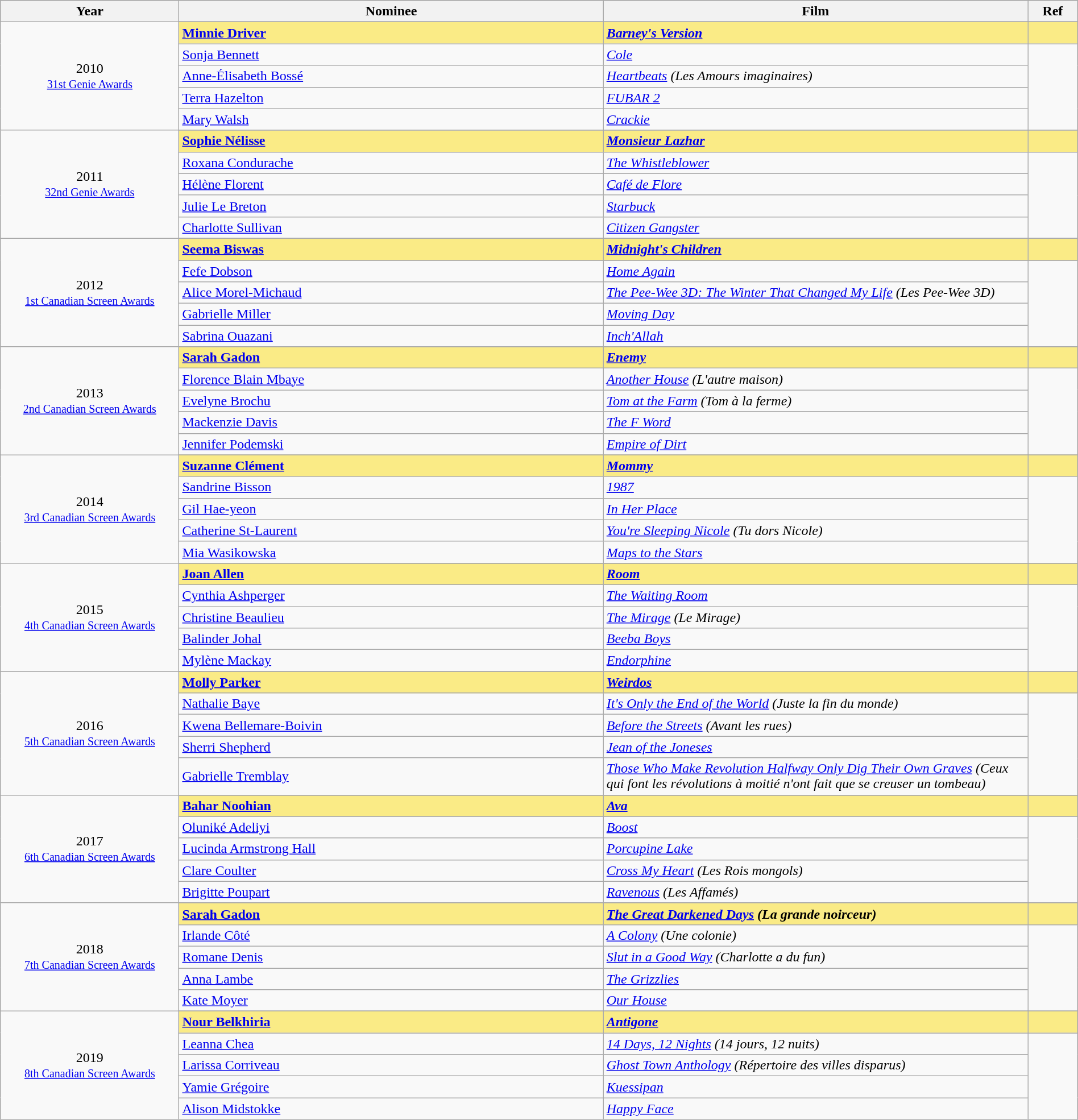<table class="wikitable" style="width:100%;">
<tr style="background:#bebebe;">
<th style="width:8%;">Year</th>
<th style="width:19%;">Nominee</th>
<th style="width:19%;">Film</th>
<th style="width:2%;">Ref</th>
</tr>
<tr>
<td rowspan="6" align="center">2010 <br> <small><a href='#'>31st Genie Awards</a></small></td>
</tr>
<tr style="background:#FAEB86;">
<td><strong><a href='#'>Minnie Driver</a></strong></td>
<td><strong><em><a href='#'>Barney's Version</a></em></strong></td>
<td></td>
</tr>
<tr>
<td><a href='#'>Sonja Bennett</a></td>
<td><em><a href='#'>Cole</a></em></td>
<td rowspan=4></td>
</tr>
<tr>
<td><a href='#'>Anne-Élisabeth Bossé</a></td>
<td><em><a href='#'>Heartbeats</a> (Les Amours imaginaires)</em></td>
</tr>
<tr>
<td><a href='#'>Terra Hazelton</a></td>
<td><em><a href='#'>FUBAR 2</a></em></td>
</tr>
<tr>
<td><a href='#'>Mary Walsh</a></td>
<td><em><a href='#'>Crackie</a></em></td>
</tr>
<tr>
<td rowspan="6" align="center">2011 <br> <small><a href='#'>32nd Genie Awards</a></small></td>
</tr>
<tr style="background:#FAEB86;">
<td><strong><a href='#'>Sophie Nélisse</a></strong></td>
<td><strong><em><a href='#'>Monsieur Lazhar</a></em></strong></td>
<td></td>
</tr>
<tr>
<td><a href='#'>Roxana Condurache</a></td>
<td><em><a href='#'>The Whistleblower</a></em></td>
<td rowspan=4></td>
</tr>
<tr>
<td><a href='#'>Hélène Florent</a></td>
<td><em><a href='#'>Café de Flore</a></em></td>
</tr>
<tr>
<td><a href='#'>Julie Le Breton</a></td>
<td><em><a href='#'>Starbuck</a></em></td>
</tr>
<tr>
<td><a href='#'>Charlotte Sullivan</a></td>
<td><em><a href='#'>Citizen Gangster</a></em></td>
</tr>
<tr>
<td rowspan="6" align="center">2012 <br> <small><a href='#'>1st Canadian Screen Awards</a></small></td>
</tr>
<tr style="background:#FAEB86;">
<td><strong><a href='#'>Seema Biswas</a></strong></td>
<td><strong><em><a href='#'>Midnight's Children</a></em></strong></td>
<td></td>
</tr>
<tr>
<td><a href='#'>Fefe Dobson</a></td>
<td><em><a href='#'>Home Again</a></em></td>
<td rowspan=4></td>
</tr>
<tr>
<td><a href='#'>Alice Morel-Michaud</a></td>
<td><em><a href='#'>The Pee-Wee 3D: The Winter That Changed My Life</a> (Les Pee-Wee 3D)</em></td>
</tr>
<tr>
<td><a href='#'>Gabrielle Miller</a></td>
<td><em><a href='#'>Moving Day</a></em></td>
</tr>
<tr>
<td><a href='#'>Sabrina Ouazani</a></td>
<td><em><a href='#'>Inch'Allah</a></em></td>
</tr>
<tr>
<td rowspan="6" align="center">2013 <br> <small><a href='#'>2nd Canadian Screen Awards</a></small></td>
</tr>
<tr style="background:#FAEB86;">
<td><strong><a href='#'>Sarah Gadon</a></strong></td>
<td><strong><em><a href='#'>Enemy</a></em></strong></td>
<td></td>
</tr>
<tr>
<td><a href='#'>Florence Blain Mbaye</a></td>
<td><em><a href='#'>Another House</a> (L'autre maison)</em></td>
<td rowspan=4></td>
</tr>
<tr>
<td><a href='#'>Evelyne Brochu</a></td>
<td><em><a href='#'>Tom at the Farm</a> (Tom à la ferme)</em></td>
</tr>
<tr>
<td><a href='#'>Mackenzie Davis</a></td>
<td><em><a href='#'>The F Word</a></em></td>
</tr>
<tr>
<td><a href='#'>Jennifer Podemski</a></td>
<td><em><a href='#'>Empire of Dirt</a></em></td>
</tr>
<tr>
<td rowspan="6" align="center">2014 <br> <small><a href='#'>3rd Canadian Screen Awards</a></small></td>
</tr>
<tr style="background:#FAEB86;">
<td><strong><a href='#'>Suzanne Clément</a></strong></td>
<td><strong><em><a href='#'>Mommy</a></em></strong></td>
<td></td>
</tr>
<tr>
<td><a href='#'>Sandrine Bisson</a></td>
<td><em><a href='#'>1987</a></em></td>
<td rowspan=4></td>
</tr>
<tr>
<td><a href='#'>Gil Hae-yeon</a></td>
<td><em><a href='#'>In Her Place</a></em></td>
</tr>
<tr>
<td><a href='#'>Catherine St-Laurent</a></td>
<td><em><a href='#'>You're Sleeping Nicole</a> (Tu dors Nicole)</em></td>
</tr>
<tr>
<td><a href='#'>Mia Wasikowska</a></td>
<td><em><a href='#'>Maps to the Stars</a></em></td>
</tr>
<tr>
<td rowspan="6" align="center">2015 <br> <small><a href='#'>4th Canadian Screen Awards</a></small></td>
</tr>
<tr style="background:#FAEB86;">
<td><strong><a href='#'>Joan Allen</a></strong></td>
<td><strong><em><a href='#'>Room</a></em></strong></td>
<td></td>
</tr>
<tr>
<td><a href='#'>Cynthia Ashperger</a></td>
<td><em><a href='#'>The Waiting Room</a></em></td>
<td rowspan=4></td>
</tr>
<tr>
<td><a href='#'>Christine Beaulieu</a></td>
<td><em><a href='#'>The Mirage</a> (Le Mirage)</em></td>
</tr>
<tr>
<td><a href='#'>Balinder Johal</a></td>
<td><em><a href='#'>Beeba Boys</a></em></td>
</tr>
<tr>
<td><a href='#'>Mylène Mackay</a></td>
<td><em><a href='#'>Endorphine</a></em></td>
</tr>
<tr>
<td rowspan="6" align="center">2016 <br> <small><a href='#'>5th Canadian Screen Awards</a></small></td>
</tr>
<tr style="background:#FAEB86;">
<td><strong><a href='#'>Molly Parker</a></strong></td>
<td><strong><em><a href='#'>Weirdos</a></em></strong></td>
<td></td>
</tr>
<tr>
<td><a href='#'>Nathalie Baye</a></td>
<td><em><a href='#'>It's Only the End of the World</a> (Juste la fin du monde)</em></td>
<td rowspan=4></td>
</tr>
<tr>
<td><a href='#'>Kwena Bellemare-Boivin</a></td>
<td><em><a href='#'>Before the Streets</a> (Avant les rues)</em></td>
</tr>
<tr>
<td><a href='#'>Sherri Shepherd</a></td>
<td><em><a href='#'>Jean of the Joneses</a></em></td>
</tr>
<tr>
<td><a href='#'>Gabrielle Tremblay</a></td>
<td><em><a href='#'>Those Who Make Revolution Halfway Only Dig Their Own Graves</a> (Ceux qui font les révolutions à moitié n'ont fait que se creuser un tombeau)</em></td>
</tr>
<tr>
<td rowspan="6" align="center">2017 <br> <small><a href='#'>6th Canadian Screen Awards</a></small></td>
</tr>
<tr style="background:#FAEB86;">
<td><strong><a href='#'>Bahar Noohian</a></strong></td>
<td><strong><em><a href='#'>Ava</a></em></strong></td>
<td></td>
</tr>
<tr>
<td><a href='#'>Oluniké Adeliyi</a></td>
<td><em><a href='#'>Boost</a></em></td>
<td rowspan=4></td>
</tr>
<tr>
<td><a href='#'>Lucinda Armstrong Hall</a></td>
<td><em><a href='#'>Porcupine Lake</a></em></td>
</tr>
<tr>
<td><a href='#'>Clare Coulter</a></td>
<td><em><a href='#'>Cross My Heart</a> (Les Rois mongols)</em></td>
</tr>
<tr>
<td><a href='#'>Brigitte Poupart</a></td>
<td><em><a href='#'>Ravenous</a> (Les Affamés)</em></td>
</tr>
<tr>
<td rowspan="6" align="center">2018 <br> <small><a href='#'>7th Canadian Screen Awards</a></small></td>
</tr>
<tr style="background:#FAEB86;">
<td><strong><a href='#'>Sarah Gadon</a></strong></td>
<td><strong><em><a href='#'>The Great Darkened Days</a> (La grande noirceur)</em></strong></td>
<td></td>
</tr>
<tr>
<td><a href='#'>Irlande Côté</a></td>
<td><em><a href='#'>A Colony</a> (Une colonie)</em></td>
<td rowspan=4></td>
</tr>
<tr>
<td><a href='#'>Romane Denis</a></td>
<td><em><a href='#'>Slut in a Good Way</a> (Charlotte a du fun)</em></td>
</tr>
<tr>
<td><a href='#'>Anna Lambe</a></td>
<td><em><a href='#'>The Grizzlies</a></em></td>
</tr>
<tr>
<td><a href='#'>Kate Moyer</a></td>
<td><em><a href='#'>Our House</a></em></td>
</tr>
<tr>
<td rowspan="6" align="center">2019 <br> <small><a href='#'>8th Canadian Screen Awards</a></small></td>
</tr>
<tr style="background:#FAEB86;">
<td><strong><a href='#'>Nour Belkhiria</a></strong></td>
<td><strong><em><a href='#'>Antigone</a></em></strong></td>
<td></td>
</tr>
<tr>
<td><a href='#'>Leanna Chea</a></td>
<td><em><a href='#'>14 Days, 12 Nights</a> (14 jours, 12 nuits)</em></td>
<td rowspan=4></td>
</tr>
<tr>
<td><a href='#'>Larissa Corriveau</a></td>
<td><em><a href='#'>Ghost Town Anthology</a> (Répertoire des villes disparus)</em></td>
</tr>
<tr>
<td><a href='#'>Yamie Grégoire</a></td>
<td><em><a href='#'>Kuessipan</a></em></td>
</tr>
<tr>
<td><a href='#'>Alison Midstokke</a></td>
<td><em><a href='#'>Happy Face</a></em></td>
</tr>
</table>
